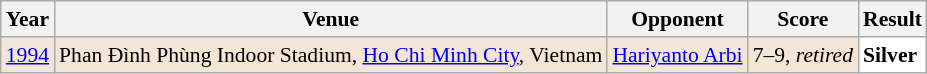<table class="sortable wikitable" style="font-size: 90%;">
<tr>
<th>Year</th>
<th>Venue</th>
<th>Opponent</th>
<th>Score</th>
<th>Result</th>
</tr>
<tr style="background:#F3E6D7">
<td align="center"><a href='#'>1994</a></td>
<td align="left">Phan Đình Phùng Indoor Stadium, <a href='#'>Ho Chi Minh City</a>, Vietnam</td>
<td align="left"> <a href='#'>Hariyanto Arbi</a></td>
<td align="left">7–9, <em>retired</em></td>
<td style="text-align:left; background:white"> <strong>Silver</strong></td>
</tr>
</table>
